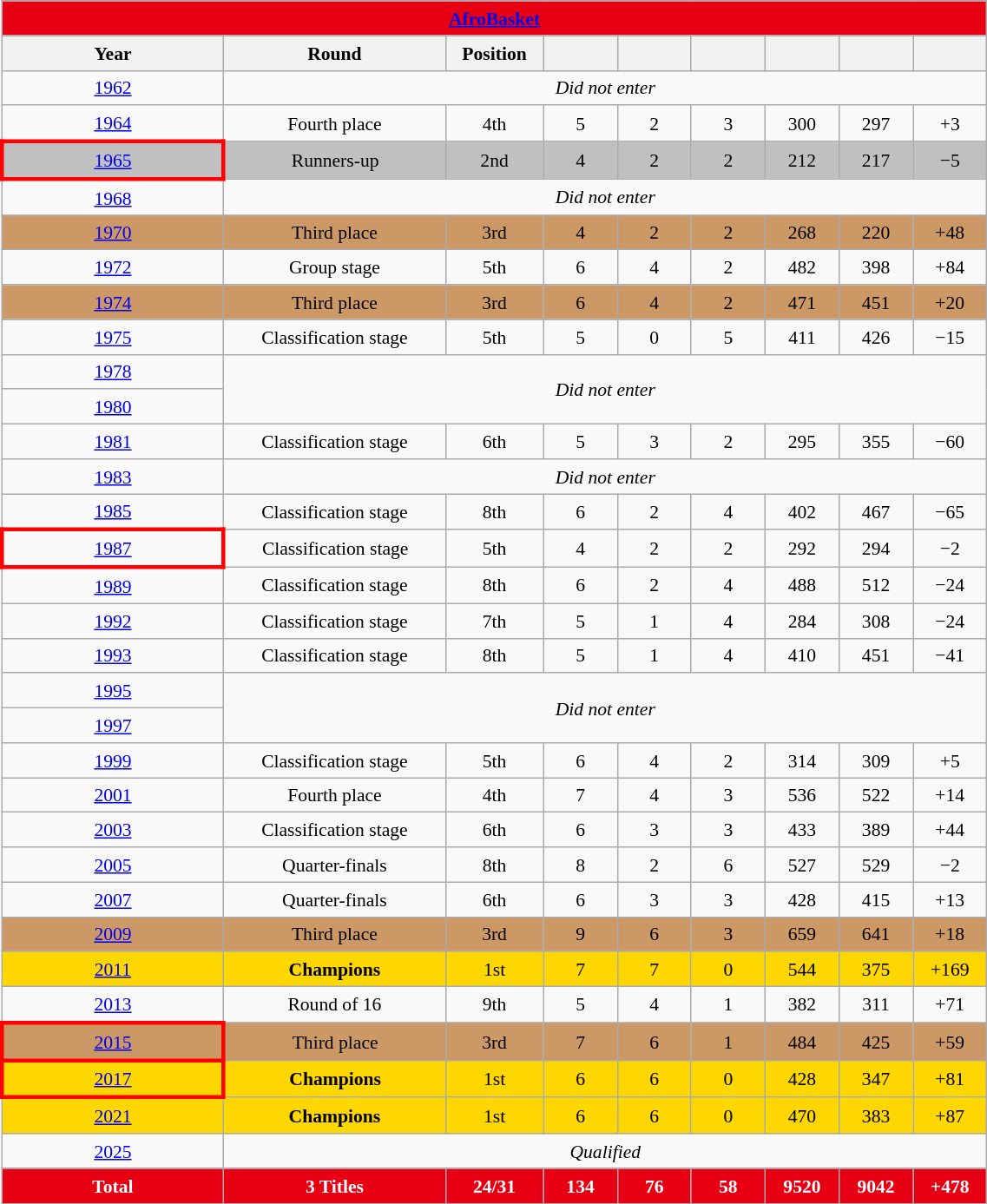<table class="wikitable alternance" align="center" width="60%" style="font-size:90%; text-align:center; line-height:20px;">
<tr>
<th colspan="9" style="background:#E70013; color:white;"><a href='#'><span>AfroBasket</span></a></th>
</tr>
<tr>
<th width="15%">Year</th>
<th width="15%">Round</th>
<th width="5%">Position</th>
<th width="5%"></th>
<th width="5%"></th>
<th width="5%"></th>
<th width="5%"></th>
<th width="5%"></th>
<th width="5%"></th>
</tr>
<tr>
<td> <a href='#'>1962</a></td>
<td colspan="8"><em>Did not enter</em></td>
</tr>
<tr>
<td> <a href='#'>1964</a></td>
<td>Fourth place</td>
<td>4th</td>
<td>5</td>
<td>2</td>
<td>3</td>
<td>300</td>
<td>297</td>
<td>+3</td>
</tr>
<tr bgcolor="silver">
<td style="border: 3px solid red"> <a href='#'>1965</a></td>
<td>Runners-up</td>
<td>2nd</td>
<td>4</td>
<td>2</td>
<td>2</td>
<td>212</td>
<td>217</td>
<td>−5</td>
</tr>
<tr>
<td> <a href='#'>1968</a></td>
<td colspan="8"><em>Did not enter</em></td>
</tr>
<tr bgcolor="#cc9966">
<td> <a href='#'>1970</a></td>
<td>Third place</td>
<td>3rd</td>
<td>4</td>
<td>2</td>
<td>2</td>
<td>268</td>
<td>220</td>
<td>+48</td>
</tr>
<tr>
<td> <a href='#'>1972</a></td>
<td>Group stage</td>
<td>5th</td>
<td>6</td>
<td>4</td>
<td>2</td>
<td>482</td>
<td>398</td>
<td>+84</td>
</tr>
<tr bgcolor="#cc9966">
<td> <a href='#'>1974</a></td>
<td>Third place</td>
<td>3rd</td>
<td>6</td>
<td>4</td>
<td>2</td>
<td>471</td>
<td>451</td>
<td>+20</td>
</tr>
<tr>
<td> <a href='#'>1975</a></td>
<td>Classification stage</td>
<td>5th</td>
<td>5</td>
<td>0</td>
<td>5</td>
<td>411</td>
<td>426</td>
<td>−15</td>
</tr>
<tr>
<td> <a href='#'>1978</a></td>
<td colspan="8" rowspan="2"><em>Did not enter</em></td>
</tr>
<tr>
<td> <a href='#'>1980</a></td>
</tr>
<tr>
<td> <a href='#'>1981</a></td>
<td>Classification stage</td>
<td>6th</td>
<td>5</td>
<td>3</td>
<td>2</td>
<td>295</td>
<td>355</td>
<td>−60</td>
</tr>
<tr>
<td> <a href='#'>1983</a></td>
<td colspan="8"><em>Did not enter</em></td>
</tr>
<tr>
<td> <a href='#'>1985</a></td>
<td>Classification stage</td>
<td>8th</td>
<td>6</td>
<td>2</td>
<td>4</td>
<td>402</td>
<td>467</td>
<td>−65</td>
</tr>
<tr>
<td style="border: 3px solid red"> <a href='#'>1987</a></td>
<td>Classification stage</td>
<td>5th</td>
<td>4</td>
<td>2</td>
<td>2</td>
<td>292</td>
<td>294</td>
<td>−2</td>
</tr>
<tr>
<td> <a href='#'>1989</a></td>
<td>Classification stage</td>
<td>8th</td>
<td>6</td>
<td>2</td>
<td>4</td>
<td>488</td>
<td>512</td>
<td>−24</td>
</tr>
<tr>
<td> <a href='#'>1992</a></td>
<td>Classification stage</td>
<td>7th</td>
<td>5</td>
<td>1</td>
<td>4</td>
<td>284</td>
<td>308</td>
<td>−24</td>
</tr>
<tr>
<td> <a href='#'>1993</a></td>
<td>Classification stage</td>
<td>8th</td>
<td>5</td>
<td>1</td>
<td>4</td>
<td>410</td>
<td>451</td>
<td>−41</td>
</tr>
<tr>
<td> <a href='#'>1995</a></td>
<td colspan="8" rowspan="2"><em>Did not enter</em></td>
</tr>
<tr>
<td> <a href='#'>1997</a></td>
</tr>
<tr>
<td> <a href='#'>1999</a></td>
<td>Classification stage</td>
<td>5th</td>
<td>6</td>
<td>4</td>
<td>2</td>
<td>314</td>
<td>309</td>
<td>+5</td>
</tr>
<tr>
<td> <a href='#'>2001</a></td>
<td>Fourth place</td>
<td>4th</td>
<td>7</td>
<td>4</td>
<td>3</td>
<td>536</td>
<td>522</td>
<td>+14</td>
</tr>
<tr>
<td> <a href='#'>2003</a></td>
<td>Classification stage</td>
<td>6th</td>
<td>6</td>
<td>3</td>
<td>3</td>
<td>433</td>
<td>389</td>
<td>+44</td>
</tr>
<tr>
<td> <a href='#'>2005</a></td>
<td>Quarter-finals</td>
<td>8th</td>
<td>8</td>
<td>2</td>
<td>6</td>
<td>527</td>
<td>529</td>
<td>−2</td>
</tr>
<tr>
<td> <a href='#'>2007</a></td>
<td>Quarter-finals</td>
<td>6th</td>
<td>6</td>
<td>3</td>
<td>3</td>
<td>428</td>
<td>415</td>
<td>+13</td>
</tr>
<tr bgcolor="#cc9966">
<td> <a href='#'>2009</a></td>
<td>Third place</td>
<td>3rd</td>
<td>9</td>
<td>6</td>
<td>3</td>
<td>659</td>
<td>641</td>
<td>+18</td>
</tr>
<tr bgcolor="gold">
<td> <a href='#'>2011</a></td>
<td><strong>Champions</strong></td>
<td>1st</td>
<td>7</td>
<td>7</td>
<td>0</td>
<td>544</td>
<td>375</td>
<td>+169</td>
</tr>
<tr>
<td> <a href='#'>2013</a></td>
<td>Round of 16</td>
<td>9th</td>
<td>5</td>
<td>4</td>
<td>1</td>
<td>382</td>
<td>311</td>
<td>+71</td>
</tr>
<tr bgcolor="#cc9966">
<td style="border: 3px solid red"> <a href='#'>2015</a></td>
<td>Third place</td>
<td>3rd</td>
<td>7</td>
<td>6</td>
<td>1</td>
<td>484</td>
<td>425</td>
<td>+59</td>
</tr>
<tr bgcolor="gold">
<td style="border: 3px solid red"> <a href='#'>2017</a></td>
<td><strong>Champions</strong></td>
<td>1st</td>
<td>6</td>
<td>6</td>
<td>0</td>
<td>428</td>
<td>347</td>
<td>+81</td>
</tr>
<tr bgcolor="gold">
<td> <a href='#'>2021</a></td>
<td><strong>Champions</strong></td>
<td>1st</td>
<td>6</td>
<td>6</td>
<td>0</td>
<td>470</td>
<td>383</td>
<td>+87</td>
</tr>
<tr>
<td> <a href='#'>2025</a></td>
<td colspan="8"><em>Qualified</em></td>
</tr>
<tr>
<th style="background:#E70013; color:white;">Total</th>
<th style="background:#E70013; color:white;">3 Titles</th>
<th style="background:#E70013; color:white;">24/31</th>
<th style="background:#E70013; color:white;">134</th>
<th style="background:#E70013; color:white;">76</th>
<th style="background:#E70013; color:white;">58</th>
<th style="background:#E70013; color:white;">9520</th>
<th style="background:#E70013; color:white;">9042</th>
<th style="background:#E70013; color:white;">+478</th>
</tr>
</table>
